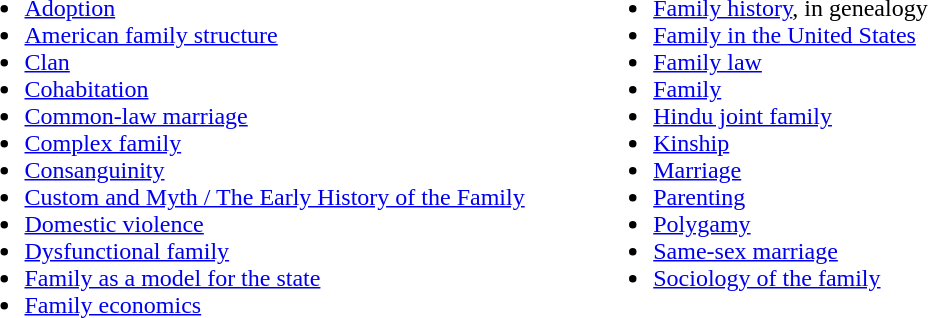<table>
<tr>
<td valign="top" width="45%"><br><ul><li><a href='#'>Adoption</a></li><li><a href='#'>American family structure</a></li><li><a href='#'>Clan</a></li><li><a href='#'>Cohabitation</a></li><li><a href='#'>Common-law marriage</a></li><li><a href='#'>Complex family</a></li><li><a href='#'>Consanguinity</a></li><li><a href='#'>Custom and Myth / The Early History of the Family</a></li><li><a href='#'>Domestic violence</a></li><li><a href='#'>Dysfunctional family</a></li><li><a href='#'>Family as a model for the state</a></li><li><a href='#'>Family economics</a></li></ul></td>
<td valign="top" width="45%"><br><ul><li><a href='#'>Family history</a>, in genealogy</li><li><a href='#'>Family in the United States</a></li><li><a href='#'>Family law</a></li><li><a href='#'>Family</a></li><li><a href='#'>Hindu joint family</a></li><li><a href='#'>Kinship</a></li><li><a href='#'>Marriage</a></li><li><a href='#'>Parenting</a></li><li><a href='#'>Polygamy</a></li><li><a href='#'>Same-sex marriage</a></li><li><a href='#'>Sociology of the family</a></li></ul></td>
</tr>
</table>
